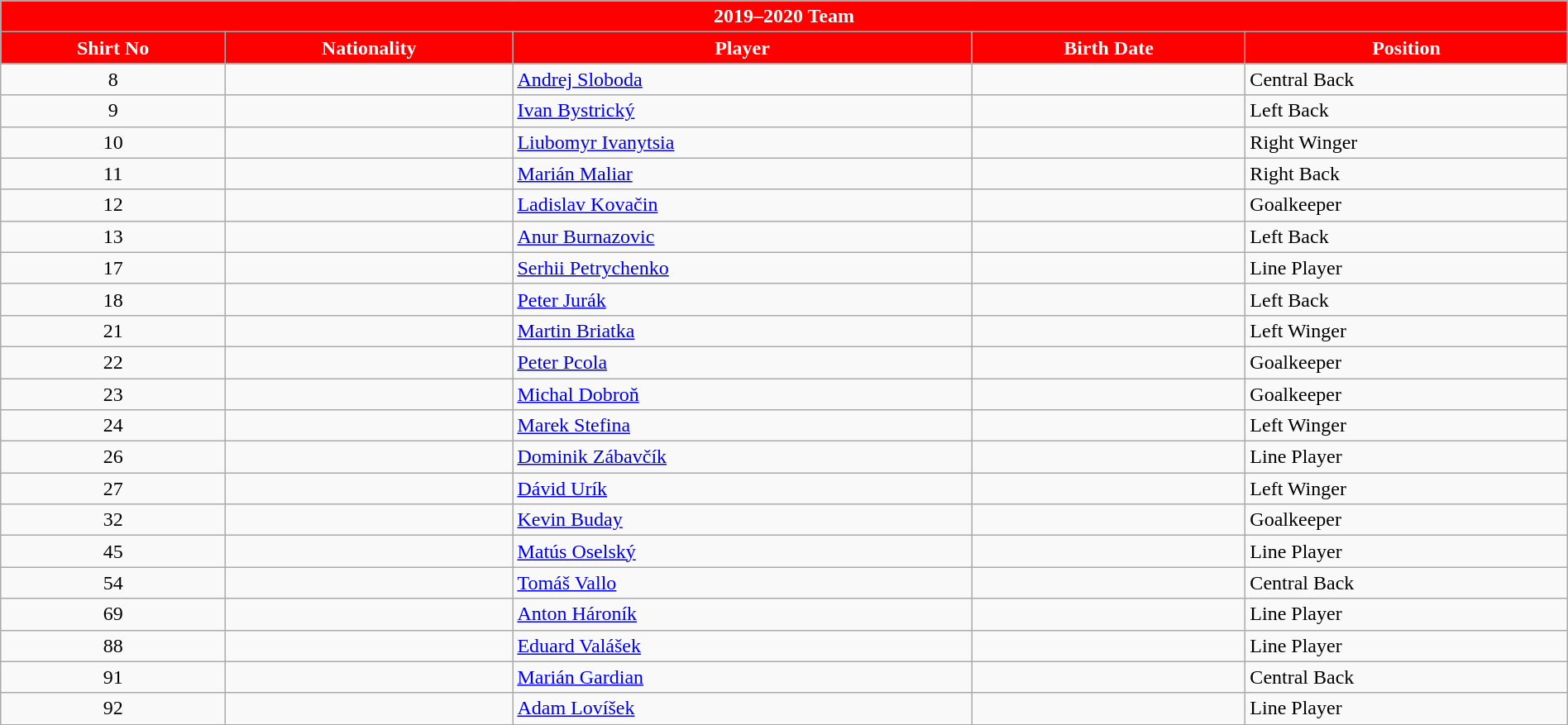<table class="wikitable collapsible collapsed" style="width:100%;">
<tr>
<th colspan=5 style="background-color:#FF0000;color:#FFFFFF;text-align:center;"><strong>2019–2020 Team</strong></th>
</tr>
<tr>
<th style="color:#FFFFFF; background:#FF0000">Shirt No</th>
<th style="color:#FFFFFF; background:#FF0000">Nationality</th>
<th style="color:#FFFFFF; background:#FF0000">Player</th>
<th style="color:#FFFFFF; background:#FF0000">Birth Date</th>
<th style="color:#FFFFFF; background:#FF0000">Position</th>
</tr>
<tr>
<td align=center>8</td>
<td></td>
<td><a href='#'>Andrej Sloboda</a></td>
<td></td>
<td>Central Back</td>
</tr>
<tr>
<td align=center>9</td>
<td></td>
<td><a href='#'>Ivan Bystrický</a></td>
<td></td>
<td>Left Back</td>
</tr>
<tr>
<td align=center>10</td>
<td></td>
<td><a href='#'>Liubomyr Ivanytsia</a></td>
<td></td>
<td>Right Winger</td>
</tr>
<tr>
<td align=center>11</td>
<td></td>
<td><a href='#'>Marián Maliar</a></td>
<td></td>
<td>Right Back</td>
</tr>
<tr>
<td align=center>12</td>
<td></td>
<td><a href='#'>Ladislav Kovačin</a></td>
<td></td>
<td>Goalkeeper</td>
</tr>
<tr>
<td align=center>13</td>
<td></td>
<td><a href='#'>Anur Burnazovic</a></td>
<td></td>
<td>Left Back</td>
</tr>
<tr>
<td align=center>17</td>
<td></td>
<td><a href='#'>Serhii Petrychenko</a></td>
<td></td>
<td>Line Player</td>
</tr>
<tr>
<td align=center>18</td>
<td></td>
<td><a href='#'>Peter Jurák</a></td>
<td></td>
<td>Left Back</td>
</tr>
<tr>
<td align=center>21</td>
<td></td>
<td><a href='#'>Martin Briatka</a></td>
<td></td>
<td>Left Winger</td>
</tr>
<tr>
<td align=center>22</td>
<td></td>
<td><a href='#'>Peter Pcola</a></td>
<td></td>
<td>Goalkeeper</td>
</tr>
<tr>
<td align=center>23</td>
<td></td>
<td><a href='#'>Michal Dobroň</a></td>
<td></td>
<td>Goalkeeper</td>
</tr>
<tr>
<td align=center>24</td>
<td></td>
<td><a href='#'>Marek Stefina</a></td>
<td></td>
<td>Left Winger</td>
</tr>
<tr>
<td align=center>26</td>
<td></td>
<td><a href='#'>Dominik Zábavčík</a></td>
<td></td>
<td>Line Player</td>
</tr>
<tr>
<td align=center>27</td>
<td></td>
<td><a href='#'>Dávid Urík</a></td>
<td></td>
<td>Left Winger</td>
</tr>
<tr>
<td align=center>32</td>
<td></td>
<td><a href='#'>Kevin Buday</a></td>
<td></td>
<td>Goalkeeper</td>
</tr>
<tr>
<td align=center>45</td>
<td></td>
<td><a href='#'>Matús Oselský</a></td>
<td></td>
<td>Line Player</td>
</tr>
<tr>
<td align=center>54</td>
<td></td>
<td><a href='#'>Tomáš Vallo</a></td>
<td></td>
<td>Central Back</td>
</tr>
<tr>
<td align=center>69</td>
<td></td>
<td><a href='#'>Anton Hároník</a></td>
<td></td>
<td>Line Player</td>
</tr>
<tr>
<td align=center>88</td>
<td></td>
<td><a href='#'>Eduard Valášek</a></td>
<td></td>
<td>Line Player</td>
</tr>
<tr>
<td align=center>91</td>
<td></td>
<td><a href='#'>Marián Gardian</a></td>
<td></td>
<td>Central Back</td>
</tr>
<tr>
<td align=center>92</td>
<td></td>
<td><a href='#'>Adam Lovíšek</a></td>
<td></td>
<td>Line Player</td>
</tr>
</table>
